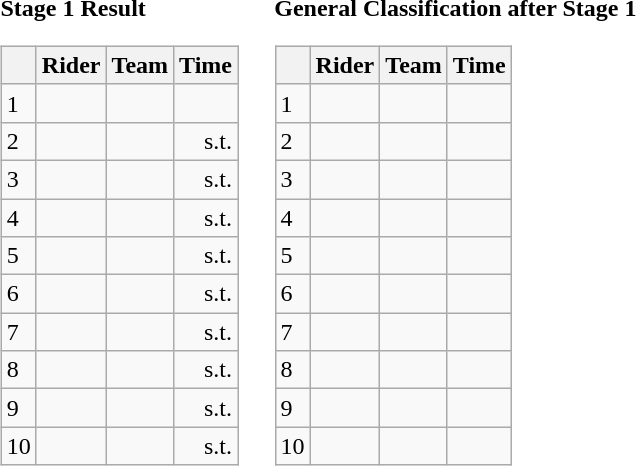<table>
<tr>
<td><strong>Stage 1 Result</strong><br><table class="wikitable">
<tr>
<th></th>
<th>Rider</th>
<th>Team</th>
<th>Time</th>
</tr>
<tr>
<td>1</td>
<td></td>
<td></td>
<td align="right"></td>
</tr>
<tr>
<td>2</td>
<td></td>
<td></td>
<td align="right">s.t.</td>
</tr>
<tr>
<td>3</td>
<td></td>
<td></td>
<td align="right">s.t.</td>
</tr>
<tr>
<td>4</td>
<td></td>
<td></td>
<td align="right">s.t.</td>
</tr>
<tr>
<td>5</td>
<td></td>
<td></td>
<td align="right">s.t.</td>
</tr>
<tr>
<td>6</td>
<td></td>
<td></td>
<td align="right">s.t.</td>
</tr>
<tr>
<td>7</td>
<td></td>
<td></td>
<td align="right">s.t.</td>
</tr>
<tr>
<td>8</td>
<td></td>
<td></td>
<td align="right">s.t.</td>
</tr>
<tr>
<td>9</td>
<td></td>
<td></td>
<td align="right">s.t.</td>
</tr>
<tr>
<td>10</td>
<td></td>
<td></td>
<td align="right">s.t.</td>
</tr>
</table>
</td>
<td></td>
<td><strong>General Classification after Stage 1</strong><br><table class="wikitable">
<tr>
<th></th>
<th>Rider</th>
<th>Team</th>
<th>Time</th>
</tr>
<tr>
<td>1</td>
<td> </td>
<td></td>
<td align="right"></td>
</tr>
<tr>
<td>2</td>
<td></td>
<td></td>
<td align="right"></td>
</tr>
<tr>
<td>3</td>
<td></td>
<td></td>
<td align="right"></td>
</tr>
<tr>
<td>4</td>
<td> </td>
<td></td>
<td align="right"></td>
</tr>
<tr>
<td>5</td>
<td></td>
<td></td>
<td align="right"></td>
</tr>
<tr>
<td>6</td>
<td> </td>
<td></td>
<td align="right"></td>
</tr>
<tr>
<td>7</td>
<td></td>
<td></td>
<td align="right"></td>
</tr>
<tr>
<td>8</td>
<td></td>
<td></td>
<td align="right"></td>
</tr>
<tr>
<td>9</td>
<td></td>
<td></td>
<td align="right"></td>
</tr>
<tr>
<td>10</td>
<td></td>
<td></td>
<td align="right"></td>
</tr>
</table>
</td>
</tr>
</table>
